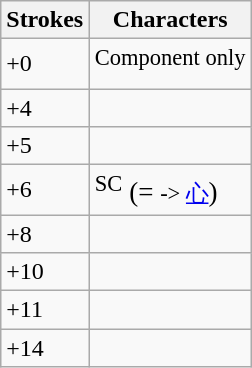<table class="wikitable">
<tr>
<th>Strokes</th>
<th>Characters</th>
</tr>
<tr --->
<td>+0</td>
<td style="font-size: large;"> <sup>Component only</sup></td>
</tr>
<tr --->
<td>+4</td>
<td style="font-size: large;"> </td>
</tr>
<tr --->
<td>+5</td>
<td style="font-size: large;">  </td>
</tr>
<tr --->
<td>+6</td>
<td style="font-size: large;"><sup>SC</sup> (= <small>-> <a href='#'>心</a></small>)</td>
</tr>
<tr --->
<td>+8</td>
<td style="font-size: large;"></td>
</tr>
<tr --->
<td>+10</td>
<td style="font-size: large;"></td>
</tr>
<tr --->
<td>+11</td>
<td style="font-size: large;"></td>
</tr>
<tr --->
<td>+14</td>
<td style="font-size: large;"></td>
</tr>
</table>
